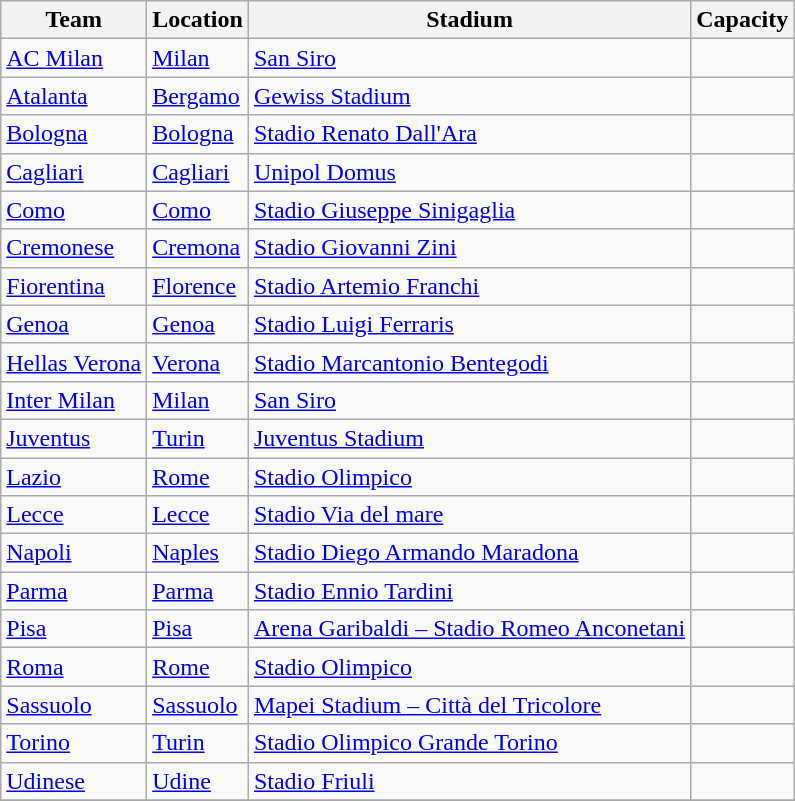<table class="wikitable sortable">
<tr>
<th>Team</th>
<th>Location</th>
<th>Stadium</th>
<th>Capacity</th>
</tr>
<tr>
<td><a href='#'>AC Milan</a></td>
<td><a href='#'>Milan</a></td>
<td><a href='#'>San Siro</a></td>
<td style="text-align:center;"></td>
</tr>
<tr>
<td><a href='#'>Atalanta</a></td>
<td><a href='#'>Bergamo</a></td>
<td><a href='#'>Gewiss Stadium</a></td>
<td style="text-align:center;"></td>
</tr>
<tr>
<td><a href='#'>Bologna</a></td>
<td><a href='#'>Bologna</a></td>
<td><a href='#'>Stadio Renato Dall'Ara</a></td>
<td style="text-align:center;"></td>
</tr>
<tr>
<td><a href='#'>Cagliari</a></td>
<td><a href='#'>Cagliari</a></td>
<td><a href='#'>Unipol Domus</a></td>
<td style="text-align:center;"></td>
</tr>
<tr>
<td><a href='#'>Como</a></td>
<td><a href='#'>Como</a></td>
<td><a href='#'>Stadio Giuseppe Sinigaglia</a></td>
<td style="text-align:center;"></td>
</tr>
<tr>
<td><a href='#'>Cremonese</a></td>
<td><a href='#'>Cremona</a></td>
<td><a href='#'>Stadio Giovanni Zini</a></td>
<td style="text-align:center;"></td>
</tr>
<tr>
<td><a href='#'>Fiorentina</a></td>
<td><a href='#'>Florence</a></td>
<td><a href='#'>Stadio Artemio Franchi</a></td>
<td style="text-align:center;"></td>
</tr>
<tr>
<td><a href='#'>Genoa</a></td>
<td><a href='#'>Genoa</a></td>
<td><a href='#'>Stadio Luigi Ferraris</a></td>
<td style="text-align:center;"></td>
</tr>
<tr>
<td><a href='#'>Hellas Verona</a></td>
<td><a href='#'>Verona</a></td>
<td><a href='#'>Stadio Marcantonio Bentegodi</a></td>
<td style="text-align:center;"></td>
</tr>
<tr>
<td><a href='#'>Inter Milan</a></td>
<td><a href='#'>Milan</a></td>
<td><a href='#'>San Siro</a></td>
<td style="text-align:center;"></td>
</tr>
<tr>
<td><a href='#'>Juventus</a></td>
<td><a href='#'>Turin</a></td>
<td><a href='#'>Juventus Stadium</a></td>
<td style="text-align:center;"></td>
</tr>
<tr>
<td><a href='#'>Lazio</a></td>
<td><a href='#'>Rome</a></td>
<td><a href='#'>Stadio Olimpico</a></td>
<td style="text-align:center;"></td>
</tr>
<tr>
<td><a href='#'>Lecce</a></td>
<td><a href='#'>Lecce</a></td>
<td><a href='#'>Stadio Via del mare</a></td>
<td style="text-align:center;"></td>
</tr>
<tr>
<td><a href='#'>Napoli</a></td>
<td><a href='#'>Naples</a></td>
<td><a href='#'>Stadio Diego Armando Maradona</a></td>
<td style="text-align:center;"></td>
</tr>
<tr>
<td><a href='#'>Parma</a></td>
<td><a href='#'>Parma</a></td>
<td><a href='#'>Stadio Ennio Tardini</a></td>
<td style="text-align:center;"></td>
</tr>
<tr>
<td><a href='#'>Pisa</a></td>
<td><a href='#'>Pisa</a></td>
<td><a href='#'>Arena Garibaldi – Stadio Romeo Anconetani</a></td>
<td style="text-align:center;"></td>
</tr>
<tr>
<td><a href='#'>Roma</a></td>
<td><a href='#'>Rome</a></td>
<td><a href='#'>Stadio Olimpico</a></td>
<td style="text-align:center;"></td>
</tr>
<tr>
<td><a href='#'>Sassuolo</a></td>
<td><a href='#'>Sassuolo</a></td>
<td><a href='#'>Mapei Stadium – Città del Tricolore</a></td>
<td style="text-align:center;"></td>
</tr>
<tr>
<td><a href='#'>Torino</a></td>
<td><a href='#'>Turin</a></td>
<td><a href='#'>Stadio Olimpico Grande Torino</a></td>
<td style="text-align:center;"></td>
</tr>
<tr>
<td><a href='#'>Udinese</a></td>
<td><a href='#'>Udine</a></td>
<td><a href='#'>Stadio Friuli</a></td>
<td style="text-align:center;"></td>
</tr>
<tr>
</tr>
</table>
